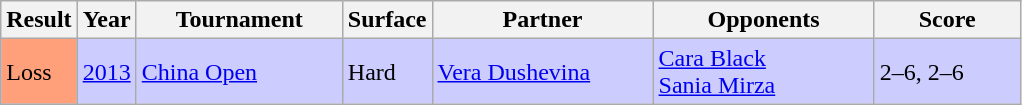<table class="sortable wikitable">
<tr>
<th>Result</th>
<th>Year</th>
<th style="width:130px">Tournament</th>
<th>Surface</th>
<th style="width:140px">Partner</th>
<th style="width:140px">Opponents</th>
<th style="width:90px" class="unsortable">Score</th>
</tr>
<tr bgcolor=CCCCFF>
<td style="background:#ffa07a;">Loss</td>
<td><a href='#'>2013</a></td>
<td><a href='#'>China Open</a></td>
<td>Hard</td>
<td> <a href='#'>Vera Dushevina</a></td>
<td> <a href='#'>Cara Black</a><br> <a href='#'>Sania Mirza</a></td>
<td>2–6, 2–6</td>
</tr>
</table>
